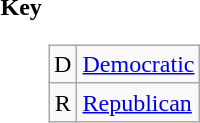<table>
<tr valign=top>
<th>Key</th>
<td><br><table class=wikitable>
<tr>
<td align=center >D</td>
<td><a href='#'>Democratic</a></td>
</tr>
<tr>
<td align=center >R</td>
<td><a href='#'>Republican</a></td>
</tr>
</table>
</td>
</tr>
</table>
